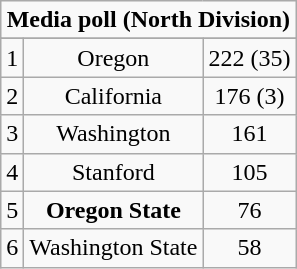<table class="wikitable" style="display: inline-table;">
<tr>
<td align="center" Colspan="3"><strong>Media poll (North Division)</strong></td>
</tr>
<tr align="center">
</tr>
<tr align="center">
<td>1</td>
<td>Oregon</td>
<td>222 (35)</td>
</tr>
<tr align="center">
<td>2</td>
<td>California</td>
<td>176 (3)</td>
</tr>
<tr align="center">
<td>3</td>
<td>Washington</td>
<td>161</td>
</tr>
<tr align="center">
<td>4</td>
<td>Stanford</td>
<td>105</td>
</tr>
<tr align="center">
<td>5</td>
<td><strong>Oregon State</strong></td>
<td>76</td>
</tr>
<tr align="center">
<td>6</td>
<td>Washington State</td>
<td>58</td>
</tr>
</table>
